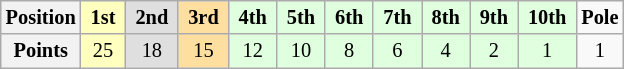<table class="wikitable" style="font-size:85%; text-align:center">
<tr>
<th>Position</th>
<td style="background:#FFFFBF;"> <strong>1st</strong> </td>
<td style="background:#DFDFDF;"> <strong>2nd</strong> </td>
<td style="background:#FFDF9F;"> <strong>3rd</strong> </td>
<td style="background:#DFFFDF;"> <strong>4th</strong> </td>
<td style="background:#DFFFDF;"> <strong>5th</strong> </td>
<td style="background:#DFFFDF;"> <strong>6th</strong> </td>
<td style="background:#DFFFDF;"> <strong>7th</strong> </td>
<td style="background:#DFFFDF;"> <strong>8th</strong> </td>
<td style="background:#DFFFDF;"> <strong>9th</strong> </td>
<td style="background:#DFFFDF;"> <strong>10th</strong> </td>
<td><strong>Pole</strong></td>
</tr>
<tr>
<th>Points</th>
<td style="background:#FFFFBF;">25</td>
<td style="background:#DFDFDF;">18</td>
<td style="background:#FFDF9F;">15</td>
<td style="background:#DFFFDF;">12</td>
<td style="background:#DFFFDF;">10</td>
<td style="background:#DFFFDF;">8</td>
<td style="background:#DFFFDF;">6</td>
<td style="background:#DFFFDF;">4</td>
<td style="background:#DFFFDF;">2</td>
<td style="background:#DFFFDF;">1</td>
<td>1</td>
</tr>
</table>
